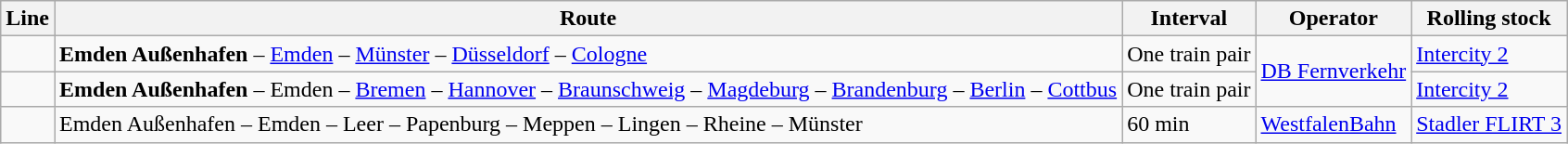<table class="wikitable">
<tr>
<th>Line</th>
<th>Route</th>
<th>Interval</th>
<th>Operator</th>
<th>Rolling stock</th>
</tr>
<tr>
<td></td>
<td><strong>Emden Außenhafen</strong> – <a href='#'>Emden</a> – <a href='#'>Münster</a> – <a href='#'>Düsseldorf</a> – <a href='#'>Cologne</a></td>
<td>One train pair</td>
<td rowspan="2"><a href='#'>DB Fernverkehr</a></td>
<td><a href='#'>Intercity 2</a></td>
</tr>
<tr>
<td></td>
<td><strong>Emden Außenhafen</strong> – Emden – <a href='#'>Bremen</a> – <a href='#'>Hannover</a> – <a href='#'>Braunschweig</a> – <a href='#'>Magdeburg</a> – <a href='#'>Brandenburg</a> – <a href='#'>Berlin</a> – <a href='#'>Cottbus</a></td>
<td>One train pair</td>
<td><a href='#'>Intercity 2</a></td>
</tr>
<tr>
<td></td>
<td>Emden Außenhafen – Emden – Leer – Papenburg – Meppen – Lingen – Rheine – Münster</td>
<td>60 min</td>
<td><a href='#'>WestfalenBahn</a></td>
<td><a href='#'>Stadler FLIRT 3</a></td>
</tr>
</table>
